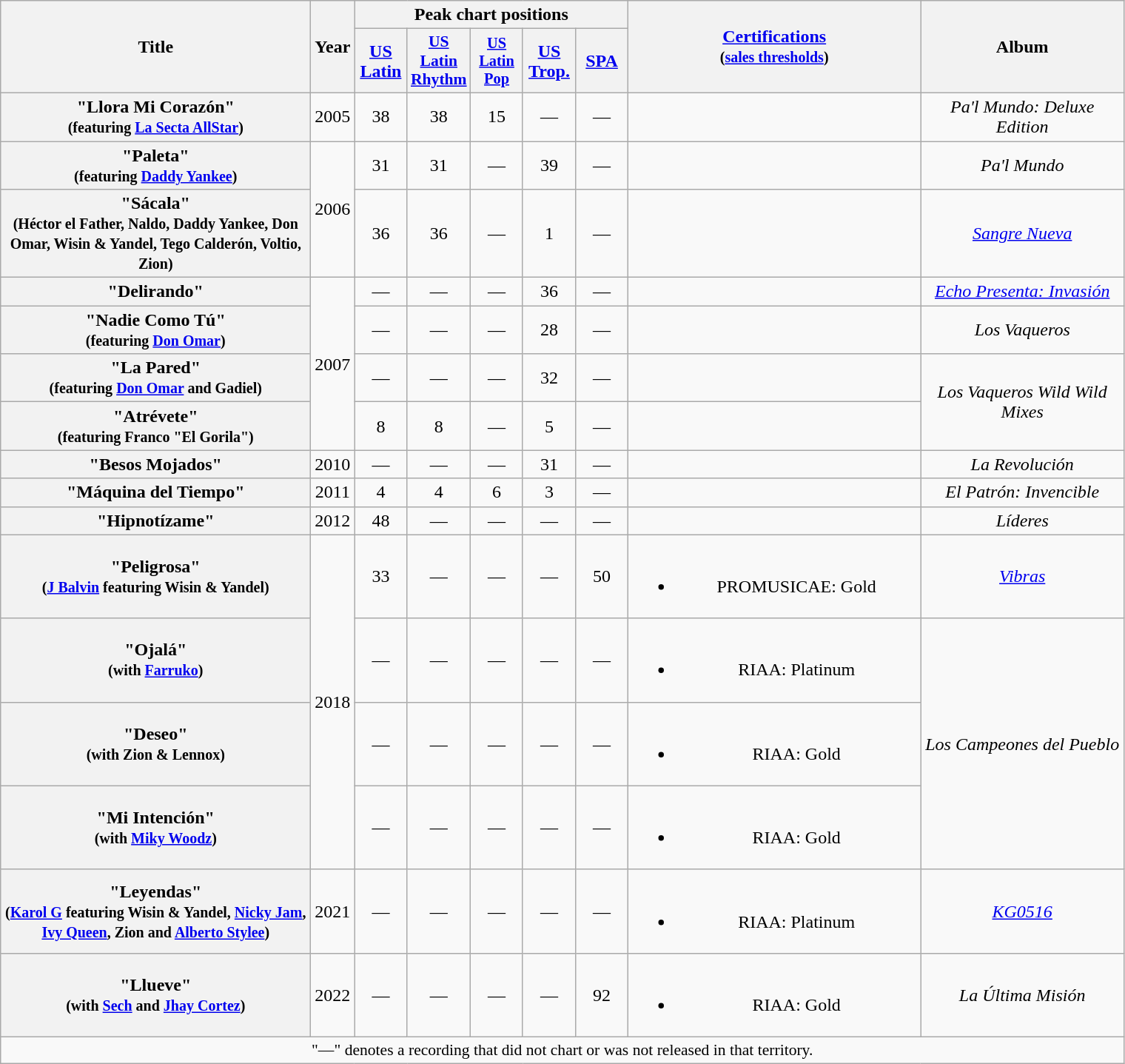<table class="wikitable plainrowheaders" style="text-align:center;">
<tr>
<th rowspan="2" style="width:17em;">Title</th>
<th rowspan="2" style="width:1em;">Year</th>
<th colspan="5" style="width:2em;">Peak chart positions</th>
<th scope="col" rowspan="2" style="width:16em;"><a href='#'>Certifications</a><br><small>(<a href='#'>sales thresholds</a>)</small></th>
<th scope="col" rowspan="2" style="width:11em;">Album</th>
</tr>
<tr>
<th scope="col" style="width:40px;"><a href='#'>US<br>Latin</a><br></th>
<th scope="col" style="width:3em;font-size:90%;"><a href='#'>US <br> Latin Rhythm</a><br></th>
<th scope="col" style="width:3em;font-size:85%;"><a href='#'>US <br> Latin<br>Pop</a><br></th>
<th scope="col" style="width:40px;"><a href='#'>US<br>Trop.</a><br></th>
<th scope="col" style="width:40px;"><a href='#'>SPA</a><br></th>
</tr>
<tr>
<th scope="row">"Llora Mi Corazón" <br><small>(featuring <a href='#'>La Secta AllStar</a>)</small></th>
<td>2005</td>
<td>38</td>
<td>38</td>
<td>15</td>
<td>—</td>
<td>—</td>
<td></td>
<td><em>Pa'l Mundo: Deluxe Edition</em></td>
</tr>
<tr>
<th scope="row">"Paleta" <br><small>(featuring <a href='#'>Daddy Yankee</a>)</small></th>
<td rowspan="2">2006</td>
<td>31</td>
<td>31</td>
<td>—</td>
<td>39</td>
<td>—</td>
<td></td>
<td><em>Pa'l Mundo</em></td>
</tr>
<tr>
<th scope="row">"Sácala" <br><small>(Héctor el Father, Naldo, Daddy Yankee, Don Omar, Wisin & Yandel, Tego Calderón, Voltio, Zion)</small></th>
<td>36</td>
<td>36</td>
<td>—</td>
<td>1</td>
<td>—</td>
<td></td>
<td><em><a href='#'>Sangre Nueva</a></em></td>
</tr>
<tr>
<th scope="row">"Delirando"</th>
<td rowspan="4">2007</td>
<td>—</td>
<td>—</td>
<td>—</td>
<td>36</td>
<td>—</td>
<td></td>
<td><em><a href='#'>Echo Presenta: Invasión</a></em></td>
</tr>
<tr>
<th scope="row">"Nadie Como Tú" <br><small>(featuring <a href='#'>Don Omar</a>)</small></th>
<td>—</td>
<td>—</td>
<td>—</td>
<td>28</td>
<td>—</td>
<td></td>
<td><em>Los Vaqueros</em></td>
</tr>
<tr>
<th scope="row">"La Pared" <br><small>(featuring <a href='#'>Don Omar</a> and Gadiel)</small></th>
<td>—</td>
<td>—</td>
<td>—</td>
<td>32</td>
<td>—</td>
<td></td>
<td rowspan="2"><em>Los Vaqueros Wild Wild Mixes</em></td>
</tr>
<tr>
<th scope="row">"Atrévete" <br><small>(featuring Franco "El Gorila")</small></th>
<td>8</td>
<td>8</td>
<td>—</td>
<td>5</td>
<td>—</td>
<td></td>
</tr>
<tr>
<th scope="row">"Besos Mojados"</th>
<td>2010</td>
<td>—</td>
<td>—</td>
<td>—</td>
<td>31</td>
<td>—</td>
<td></td>
<td><em>La Revolución</em></td>
</tr>
<tr>
<th scope="row">"Máquina del Tiempo"</th>
<td>2011</td>
<td>4</td>
<td>4</td>
<td>6</td>
<td>3</td>
<td>—</td>
<td></td>
<td><em>El Patrón: Invencible</em></td>
</tr>
<tr>
<th scope="row">"Hipnotízame"</th>
<td>2012</td>
<td>48</td>
<td>—</td>
<td>—</td>
<td>—</td>
<td>—</td>
<td></td>
<td><em>Líderes</em></td>
</tr>
<tr>
<th scope="row">"Peligrosa"<br><small>(<a href='#'>J Balvin</a> featuring Wisin & Yandel)</small></th>
<td rowspan = 4>2018</td>
<td>33</td>
<td>—</td>
<td>—</td>
<td>—</td>
<td>50</td>
<td><br><ul><li>PROMUSICAE: Gold</li></ul></td>
<td><em><a href='#'>Vibras</a></em></td>
</tr>
<tr>
<th scope="row">"Ojalá"<br><small>(with <a href='#'>Farruko</a>)</small></th>
<td>—</td>
<td>—</td>
<td>—</td>
<td>—</td>
<td>—</td>
<td><br><ul><li>RIAA: Platinum </li></ul></td>
<td rowspan=3><em>Los Campeones del Pueblo</em></td>
</tr>
<tr>
<th scope="row">"Deseo"<br><small>(with Zion & Lennox)</small></th>
<td>—</td>
<td>—</td>
<td>—</td>
<td>—</td>
<td>—</td>
<td><br><ul><li>RIAA: Gold </li></ul></td>
</tr>
<tr>
<th scope="row">"Mi Intención"<br><small>(with <a href='#'>Miky Woodz</a>)</small></th>
<td>—</td>
<td>—</td>
<td>—</td>
<td>—</td>
<td>—</td>
<td><br><ul><li>RIAA: Gold </li></ul></td>
</tr>
<tr>
<th scope="row">"Leyendas"<br><small>(<a href='#'>Karol G</a> featuring Wisin & Yandel,  <a href='#'>Nicky Jam</a>, <a href='#'>Ivy Queen</a>, Zion and <a href='#'>Alberto Stylee</a>)</small></th>
<td>2021</td>
<td>—</td>
<td>—</td>
<td>—</td>
<td>—</td>
<td>—</td>
<td><br><ul><li>RIAA: Platinum </li></ul></td>
<td><em><a href='#'>KG0516</a></em></td>
</tr>
<tr>
<th scope="row">"Llueve"<br><small>(with <a href='#'>Sech</a> and <a href='#'>Jhay Cortez</a>)</small></th>
<td>2022</td>
<td>—</td>
<td>—</td>
<td>—</td>
<td>—</td>
<td>92<br></td>
<td><br><ul><li>RIAA: Gold </li></ul></td>
<td><em>La Última Misión</em></td>
</tr>
<tr>
<td colspan="14" style="font-size:90%">"—" denotes a recording that did not chart or was not released in that territory.</td>
</tr>
</table>
